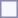<table style="border:1px solid #8888aa; background-color:#f7f8ff; padding:5px; font-size:95%; margin: 0px 12px 12px 0px;">
</table>
